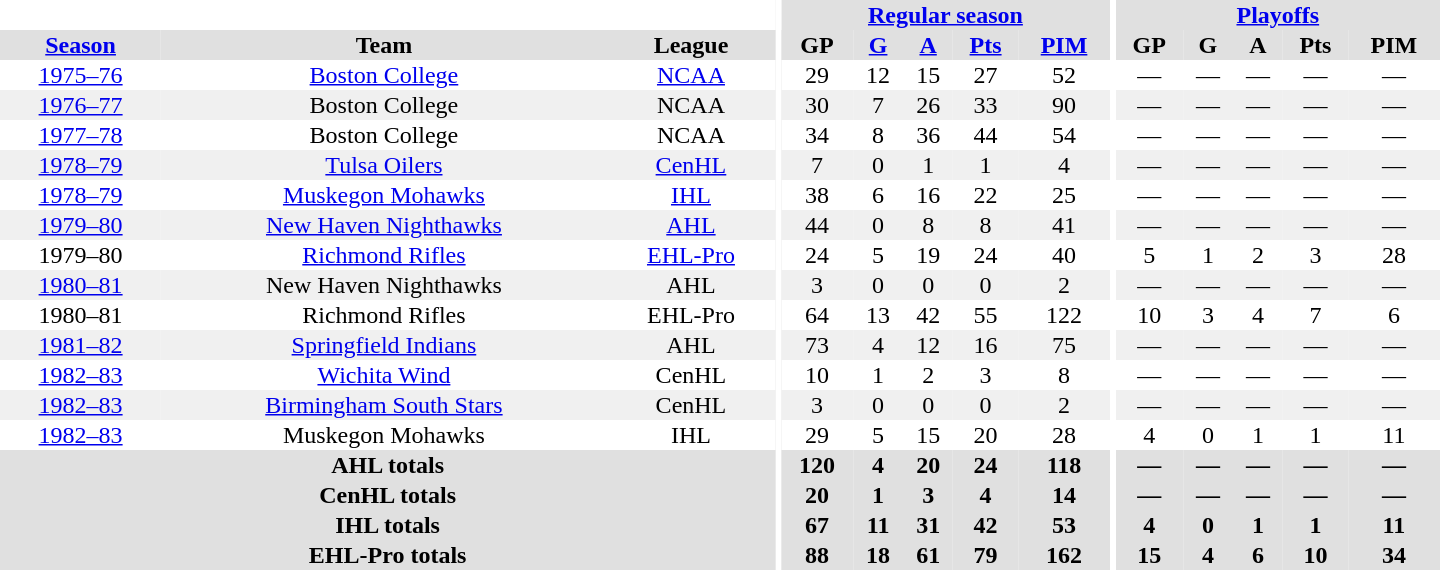<table border="0" cellpadding="1" cellspacing="0" style="text-align:center; width:60em">
<tr bgcolor="#e0e0e0">
<th colspan="3" bgcolor="#ffffff"></th>
<th rowspan="99" bgcolor="#ffffff"></th>
<th colspan="5"><a href='#'>Regular season</a></th>
<th rowspan="99" bgcolor="#ffffff"></th>
<th colspan="5"><a href='#'>Playoffs</a></th>
</tr>
<tr bgcolor="#e0e0e0">
<th><a href='#'>Season</a></th>
<th>Team</th>
<th>League</th>
<th>GP</th>
<th><a href='#'>G</a></th>
<th><a href='#'>A</a></th>
<th><a href='#'>Pts</a></th>
<th><a href='#'>PIM</a></th>
<th>GP</th>
<th>G</th>
<th>A</th>
<th>Pts</th>
<th>PIM</th>
</tr>
<tr>
<td><a href='#'>1975–76</a></td>
<td><a href='#'>Boston College</a></td>
<td><a href='#'>NCAA</a></td>
<td>29</td>
<td>12</td>
<td>15</td>
<td>27</td>
<td>52</td>
<td>—</td>
<td>—</td>
<td>—</td>
<td>—</td>
<td>—</td>
</tr>
<tr bgcolor="#f0f0f0">
<td><a href='#'>1976–77</a></td>
<td>Boston College</td>
<td>NCAA</td>
<td>30</td>
<td>7</td>
<td>26</td>
<td>33</td>
<td>90</td>
<td>—</td>
<td>—</td>
<td>—</td>
<td>—</td>
<td>—</td>
</tr>
<tr>
<td><a href='#'>1977–78</a></td>
<td>Boston College</td>
<td>NCAA</td>
<td>34</td>
<td>8</td>
<td>36</td>
<td>44</td>
<td>54</td>
<td>—</td>
<td>—</td>
<td>—</td>
<td>—</td>
<td>—</td>
</tr>
<tr bgcolor="#f0f0f0">
<td><a href='#'>1978–79</a></td>
<td><a href='#'>Tulsa Oilers</a></td>
<td><a href='#'>CenHL</a></td>
<td>7</td>
<td>0</td>
<td>1</td>
<td>1</td>
<td>4</td>
<td>—</td>
<td>—</td>
<td>—</td>
<td>—</td>
<td>—</td>
</tr>
<tr>
<td><a href='#'>1978–79</a></td>
<td><a href='#'>Muskegon Mohawks</a></td>
<td><a href='#'>IHL</a></td>
<td>38</td>
<td>6</td>
<td>16</td>
<td>22</td>
<td>25</td>
<td>—</td>
<td>—</td>
<td>—</td>
<td>—</td>
<td>—</td>
</tr>
<tr bgcolor="#f0f0f0">
<td><a href='#'>1979–80</a></td>
<td><a href='#'>New Haven Nighthawks</a></td>
<td><a href='#'>AHL</a></td>
<td>44</td>
<td>0</td>
<td>8</td>
<td>8</td>
<td>41</td>
<td>—</td>
<td>—</td>
<td>—</td>
<td>—</td>
<td>—</td>
</tr>
<tr>
<td>1979–80</td>
<td><a href='#'>Richmond Rifles</a></td>
<td><a href='#'>EHL-Pro</a></td>
<td>24</td>
<td>5</td>
<td>19</td>
<td>24</td>
<td>40</td>
<td>5</td>
<td>1</td>
<td>2</td>
<td>3</td>
<td>28</td>
</tr>
<tr bgcolor="#f0f0f0">
<td><a href='#'>1980–81</a></td>
<td>New Haven Nighthawks</td>
<td>AHL</td>
<td>3</td>
<td>0</td>
<td>0</td>
<td>0</td>
<td>2</td>
<td>—</td>
<td>—</td>
<td>—</td>
<td>—</td>
<td>—</td>
</tr>
<tr>
<td>1980–81</td>
<td>Richmond Rifles</td>
<td>EHL-Pro</td>
<td>64</td>
<td>13</td>
<td>42</td>
<td>55</td>
<td>122</td>
<td>10</td>
<td>3</td>
<td>4</td>
<td>7</td>
<td>6</td>
</tr>
<tr bgcolor="#f0f0f0">
<td><a href='#'>1981–82</a></td>
<td><a href='#'>Springfield Indians</a></td>
<td>AHL</td>
<td>73</td>
<td>4</td>
<td>12</td>
<td>16</td>
<td>75</td>
<td>—</td>
<td>—</td>
<td>—</td>
<td>—</td>
<td>—</td>
</tr>
<tr>
<td><a href='#'>1982–83</a></td>
<td><a href='#'>Wichita Wind</a></td>
<td>CenHL</td>
<td>10</td>
<td>1</td>
<td>2</td>
<td>3</td>
<td>8</td>
<td>—</td>
<td>—</td>
<td>—</td>
<td>—</td>
<td>—</td>
</tr>
<tr bgcolor="#f0f0f0">
<td><a href='#'>1982–83</a></td>
<td><a href='#'>Birmingham South Stars</a></td>
<td>CenHL</td>
<td>3</td>
<td>0</td>
<td>0</td>
<td>0</td>
<td>2</td>
<td>—</td>
<td>—</td>
<td>—</td>
<td>—</td>
<td>—</td>
</tr>
<tr>
<td><a href='#'>1982–83</a></td>
<td>Muskegon Mohawks</td>
<td>IHL</td>
<td>29</td>
<td>5</td>
<td>15</td>
<td>20</td>
<td>28</td>
<td>4</td>
<td>0</td>
<td>1</td>
<td>1</td>
<td>11</td>
</tr>
<tr>
</tr>
<tr ALIGN="center" bgcolor="#e0e0e0">
<th colspan="3">AHL totals</th>
<th ALIGN="center">120</th>
<th ALIGN="center">4</th>
<th ALIGN="center">20</th>
<th ALIGN="center">24</th>
<th ALIGN="center">118</th>
<th ALIGN="center">—</th>
<th ALIGN="center">—</th>
<th ALIGN="center">—</th>
<th ALIGN="center">—</th>
<th ALIGN="center">—</th>
</tr>
<tr>
</tr>
<tr ALIGN="center" bgcolor="#e0e0e0">
<th colspan="3">CenHL totals</th>
<th ALIGN="center">20</th>
<th ALIGN="center">1</th>
<th ALIGN="center">3</th>
<th ALIGN="center">4</th>
<th ALIGN="center">14</th>
<th ALIGN="center">—</th>
<th ALIGN="center">—</th>
<th ALIGN="center">—</th>
<th ALIGN="center">—</th>
<th ALIGN="center">—</th>
</tr>
<tr>
</tr>
<tr ALIGN="center" bgcolor="#e0e0e0">
<th colspan="3">IHL totals</th>
<th ALIGN="center">67</th>
<th ALIGN="center">11</th>
<th ALIGN="center">31</th>
<th ALIGN="center">42</th>
<th ALIGN="center">53</th>
<th ALIGN="center">4</th>
<th ALIGN="center">0</th>
<th ALIGN="center">1</th>
<th ALIGN="center">1</th>
<th ALIGN="center">11</th>
</tr>
<tr>
</tr>
<tr ALIGN="center" bgcolor="#e0e0e0">
<th colspan="3">EHL-Pro totals</th>
<th ALIGN="center">88</th>
<th ALIGN="center">18</th>
<th ALIGN="center">61</th>
<th ALIGN="center">79</th>
<th ALIGN="center">162</th>
<th ALIGN="center">15</th>
<th ALIGN="center">4</th>
<th ALIGN="center">6</th>
<th ALIGN="center">10</th>
<th ALIGN="center">34</th>
</tr>
</table>
